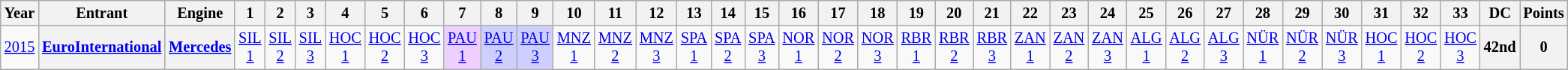<table class="wikitable" style="text-align:center; font-size:85%">
<tr>
<th>Year</th>
<th>Entrant</th>
<th>Engine</th>
<th>1</th>
<th>2</th>
<th>3</th>
<th>4</th>
<th>5</th>
<th>6</th>
<th>7</th>
<th>8</th>
<th>9</th>
<th>10</th>
<th>11</th>
<th>12</th>
<th>13</th>
<th>14</th>
<th>15</th>
<th>16</th>
<th>17</th>
<th>18</th>
<th>19</th>
<th>20</th>
<th>21</th>
<th>22</th>
<th>23</th>
<th>24</th>
<th>25</th>
<th>26</th>
<th>27</th>
<th>28</th>
<th>29</th>
<th>30</th>
<th>31</th>
<th>32</th>
<th>33</th>
<th>DC</th>
<th>Points</th>
</tr>
<tr>
<td><a href='#'>2015</a></td>
<th><a href='#'>EuroInternational</a></th>
<th><a href='#'>Mercedes</a></th>
<td><a href='#'>SIL<br>1</a></td>
<td><a href='#'>SIL<br>2</a></td>
<td><a href='#'>SIL<br>3</a></td>
<td><a href='#'>HOC<br>1</a></td>
<td><a href='#'>HOC<br>2</a></td>
<td><a href='#'>HOC<br>3</a></td>
<td style="background:#EFCFFF;"><a href='#'>PAU<br>1</a><br></td>
<td style="background:#CFCFFF;"><a href='#'>PAU<br>2</a><br></td>
<td style="background:#CFCFFF;"><a href='#'>PAU<br>3</a><br></td>
<td><a href='#'>MNZ<br>1</a></td>
<td><a href='#'>MNZ<br>2</a></td>
<td><a href='#'>MNZ<br>3</a></td>
<td><a href='#'>SPA<br>1</a></td>
<td><a href='#'>SPA<br>2</a></td>
<td><a href='#'>SPA<br>3</a></td>
<td><a href='#'>NOR<br>1</a></td>
<td><a href='#'>NOR<br>2</a></td>
<td><a href='#'>NOR<br>3</a></td>
<td><a href='#'>RBR<br>1</a></td>
<td><a href='#'>RBR<br>2</a></td>
<td><a href='#'>RBR<br>3</a></td>
<td><a href='#'>ZAN<br>1</a></td>
<td><a href='#'>ZAN<br>2</a></td>
<td><a href='#'>ZAN<br>3</a></td>
<td><a href='#'>ALG<br>1</a></td>
<td><a href='#'>ALG<br>2</a></td>
<td><a href='#'>ALG<br>3</a></td>
<td><a href='#'>NÜR<br>1</a></td>
<td><a href='#'>NÜR<br>2</a></td>
<td><a href='#'>NÜR<br>3</a></td>
<td><a href='#'>HOC<br>1</a></td>
<td><a href='#'>HOC<br>2</a></td>
<td><a href='#'>HOC<br>3</a></td>
<th>42nd</th>
<th>0</th>
</tr>
</table>
